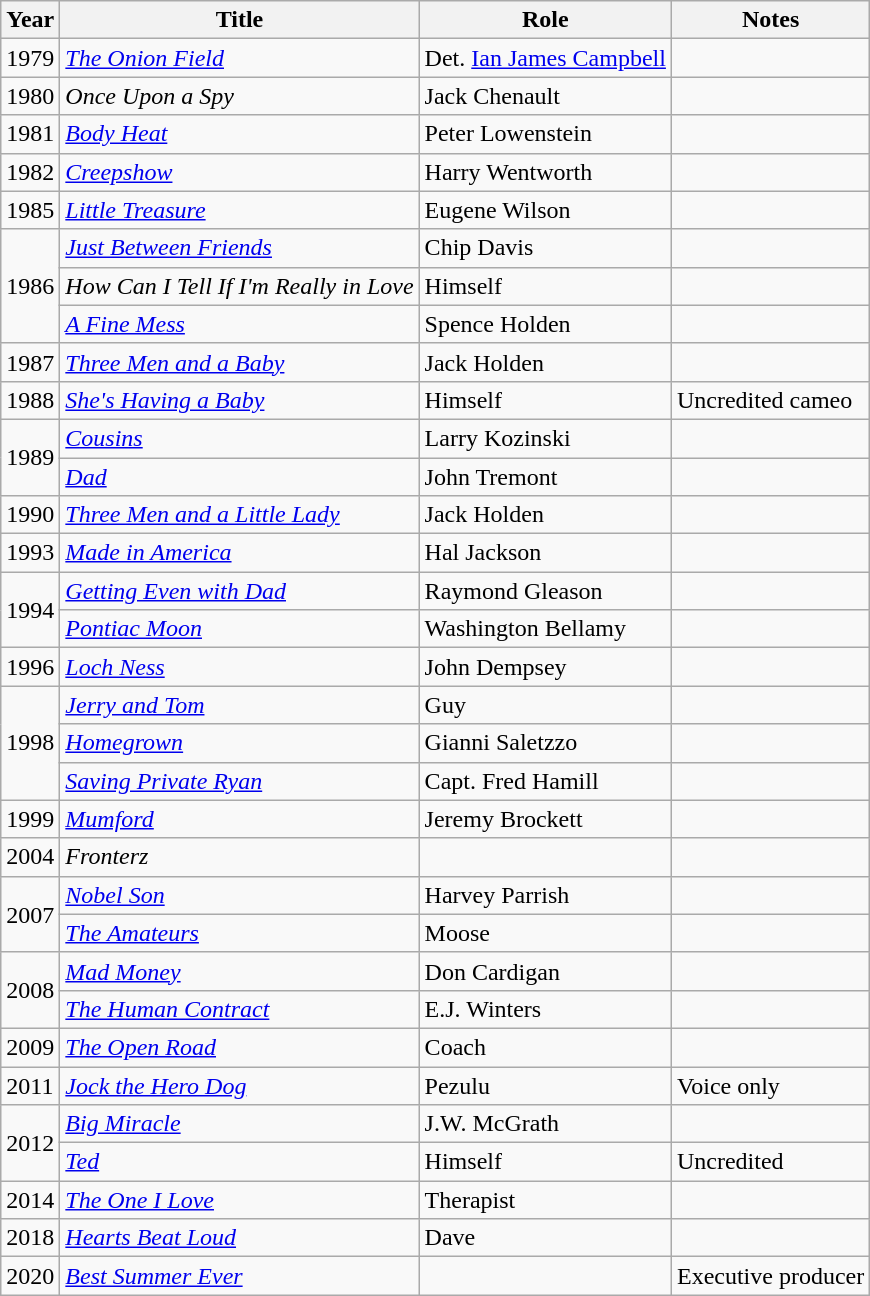<table class="wikitable sortable">
<tr>
<th>Year</th>
<th>Title</th>
<th>Role</th>
<th class="unsortable">Notes</th>
</tr>
<tr>
<td>1979</td>
<td><em><a href='#'>The Onion Field</a></em></td>
<td>Det. <a href='#'>Ian James Campbell</a></td>
<td></td>
</tr>
<tr>
<td>1980</td>
<td><em>Once Upon a Spy</em></td>
<td>Jack Chenault</td>
</tr>
<tr>
<td>1981</td>
<td><em><a href='#'>Body Heat</a></em></td>
<td>Peter Lowenstein</td>
<td></td>
</tr>
<tr>
<td>1982</td>
<td><em><a href='#'>Creepshow</a></em></td>
<td>Harry Wentworth</td>
<td></td>
</tr>
<tr>
<td>1985</td>
<td><em><a href='#'>Little Treasure</a></em></td>
<td>Eugene Wilson</td>
<td></td>
</tr>
<tr>
<td rowspan="3">1986</td>
<td><em><a href='#'>Just Between Friends</a></em></td>
<td>Chip Davis</td>
<td></td>
</tr>
<tr>
<td><em>How Can I Tell If I'm Really in Love</em></td>
<td>Himself</td>
<td></td>
</tr>
<tr>
<td><em><a href='#'>A Fine Mess</a></em></td>
<td>Spence Holden</td>
<td></td>
</tr>
<tr>
<td>1987</td>
<td><em><a href='#'>Three Men and a Baby</a></em></td>
<td>Jack Holden</td>
<td></td>
</tr>
<tr>
<td>1988</td>
<td><em><a href='#'>She's Having a Baby</a></em></td>
<td>Himself</td>
<td>Uncredited cameo</td>
</tr>
<tr>
<td rowspan="2">1989</td>
<td><em><a href='#'>Cousins</a></em></td>
<td>Larry Kozinski</td>
<td></td>
</tr>
<tr>
<td><em><a href='#'>Dad</a></em></td>
<td>John Tremont</td>
<td></td>
</tr>
<tr>
<td>1990</td>
<td><em><a href='#'>Three Men and a Little Lady</a></em></td>
<td>Jack Holden</td>
<td></td>
</tr>
<tr>
<td>1993</td>
<td><em><a href='#'>Made in America</a></em></td>
<td>Hal Jackson</td>
<td></td>
</tr>
<tr>
<td rowspan="2">1994</td>
<td><em><a href='#'>Getting Even with Dad</a></em></td>
<td>Raymond Gleason</td>
<td></td>
</tr>
<tr>
<td><em><a href='#'>Pontiac Moon</a></em></td>
<td>Washington Bellamy</td>
<td></td>
</tr>
<tr>
<td>1996</td>
<td><em><a href='#'>Loch Ness</a></em></td>
<td>John Dempsey</td>
<td></td>
</tr>
<tr>
<td rowspan="3">1998</td>
<td><em><a href='#'>Jerry and Tom</a></em></td>
<td>Guy</td>
<td></td>
</tr>
<tr>
<td><em><a href='#'>Homegrown</a></em></td>
<td>Gianni Saletzzo</td>
<td></td>
</tr>
<tr>
<td><em><a href='#'>Saving Private Ryan</a></em></td>
<td>Capt. Fred Hamill</td>
<td></td>
</tr>
<tr>
<td>1999</td>
<td><em><a href='#'>Mumford</a></em></td>
<td>Jeremy Brockett</td>
<td></td>
</tr>
<tr>
<td>2004</td>
<td><em>Fronterz</em></td>
<td></td>
<td></td>
</tr>
<tr>
<td rowspan="2">2007</td>
<td><em><a href='#'>Nobel Son</a></em></td>
<td>Harvey Parrish</td>
<td></td>
</tr>
<tr>
<td><em><a href='#'>The Amateurs</a></em></td>
<td>Moose</td>
<td></td>
</tr>
<tr>
<td rowspan="2">2008</td>
<td><em><a href='#'>Mad Money</a></em></td>
<td>Don Cardigan</td>
<td></td>
</tr>
<tr>
<td><em><a href='#'>The Human Contract</a></em></td>
<td>E.J. Winters</td>
<td></td>
</tr>
<tr>
<td>2009</td>
<td><em><a href='#'>The Open Road</a></em></td>
<td>Coach</td>
<td></td>
</tr>
<tr>
<td>2011</td>
<td><em><a href='#'>Jock the Hero Dog</a></em></td>
<td>Pezulu</td>
<td>Voice only</td>
</tr>
<tr>
<td rowspan="2">2012</td>
<td><em><a href='#'>Big Miracle</a></em></td>
<td>J.W. McGrath</td>
<td></td>
</tr>
<tr>
<td><em><a href='#'>Ted</a></em></td>
<td>Himself</td>
<td>Uncredited</td>
</tr>
<tr>
<td>2014</td>
<td><em><a href='#'>The One I Love</a></em></td>
<td>Therapist</td>
<td></td>
</tr>
<tr>
<td>2018</td>
<td><em><a href='#'>Hearts Beat Loud</a></em></td>
<td>Dave</td>
<td></td>
</tr>
<tr>
<td>2020</td>
<td><em><a href='#'>Best Summer Ever</a></em></td>
<td></td>
<td>Executive producer</td>
</tr>
</table>
